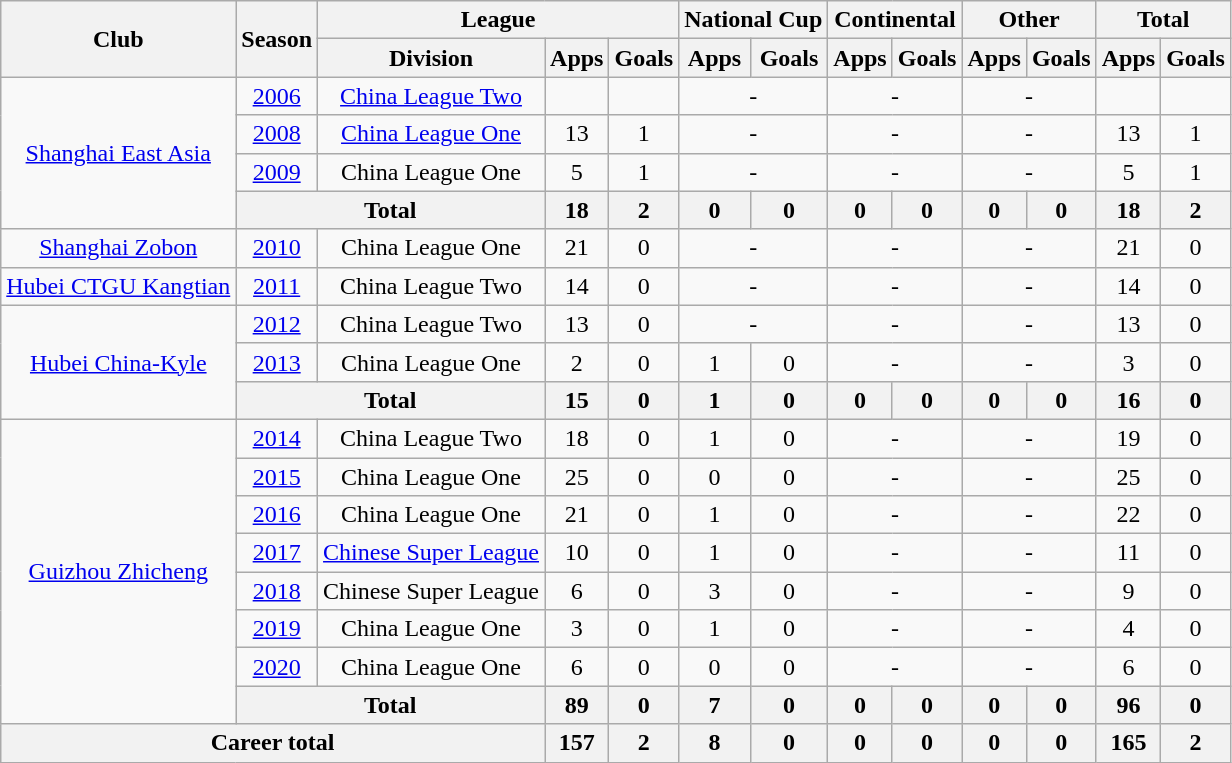<table class="wikitable" style="text-align: center">
<tr>
<th rowspan="2">Club</th>
<th rowspan="2">Season</th>
<th colspan="3">League</th>
<th colspan="2">National Cup</th>
<th colspan="2">Continental</th>
<th colspan="2">Other</th>
<th colspan="2">Total</th>
</tr>
<tr>
<th>Division</th>
<th>Apps</th>
<th>Goals</th>
<th>Apps</th>
<th>Goals</th>
<th>Apps</th>
<th>Goals</th>
<th>Apps</th>
<th>Goals</th>
<th>Apps</th>
<th>Goals</th>
</tr>
<tr>
<td rowspan=4><a href='#'>Shanghai East Asia</a></td>
<td><a href='#'>2006</a></td>
<td><a href='#'>China League Two</a></td>
<td></td>
<td></td>
<td colspan="2">-</td>
<td colspan="2">-</td>
<td colspan="2">-</td>
<td></td>
<td></td>
</tr>
<tr>
<td><a href='#'>2008</a></td>
<td><a href='#'>China League One</a></td>
<td>13</td>
<td>1</td>
<td colspan="2">-</td>
<td colspan="2">-</td>
<td colspan="2">-</td>
<td>13</td>
<td>1</td>
</tr>
<tr>
<td><a href='#'>2009</a></td>
<td>China League One</td>
<td>5</td>
<td>1</td>
<td colspan="2">-</td>
<td colspan="2">-</td>
<td colspan="2">-</td>
<td>5</td>
<td>1</td>
</tr>
<tr>
<th colspan="2"><strong>Total</strong></th>
<th>18</th>
<th>2</th>
<th>0</th>
<th>0</th>
<th>0</th>
<th>0</th>
<th>0</th>
<th>0</th>
<th>18</th>
<th>2</th>
</tr>
<tr>
<td><a href='#'>Shanghai Zobon</a></td>
<td><a href='#'>2010</a></td>
<td>China League One</td>
<td>21</td>
<td>0</td>
<td colspan="2">-</td>
<td colspan="2">-</td>
<td colspan="2">-</td>
<td>21</td>
<td>0</td>
</tr>
<tr>
<td><a href='#'>Hubei CTGU Kangtian</a></td>
<td><a href='#'>2011</a></td>
<td>China League Two</td>
<td>14</td>
<td>0</td>
<td colspan="2">-</td>
<td colspan="2">-</td>
<td colspan="2">-</td>
<td>14</td>
<td>0</td>
</tr>
<tr>
<td rowspan=3><a href='#'>Hubei China-Kyle</a></td>
<td><a href='#'>2012</a></td>
<td>China League Two</td>
<td>13</td>
<td>0</td>
<td colspan="2">-</td>
<td colspan="2">-</td>
<td colspan="2">-</td>
<td>13</td>
<td>0</td>
</tr>
<tr>
<td><a href='#'>2013</a></td>
<td>China League One</td>
<td>2</td>
<td>0</td>
<td>1</td>
<td>0</td>
<td colspan="2">-</td>
<td colspan="2">-</td>
<td>3</td>
<td>0</td>
</tr>
<tr>
<th colspan="2"><strong>Total</strong></th>
<th>15</th>
<th>0</th>
<th>1</th>
<th>0</th>
<th>0</th>
<th>0</th>
<th>0</th>
<th>0</th>
<th>16</th>
<th>0</th>
</tr>
<tr>
<td rowspan=8><a href='#'>Guizhou Zhicheng</a></td>
<td><a href='#'>2014</a></td>
<td>China League Two</td>
<td>18</td>
<td>0</td>
<td>1</td>
<td>0</td>
<td colspan="2">-</td>
<td colspan="2">-</td>
<td>19</td>
<td>0</td>
</tr>
<tr>
<td><a href='#'>2015</a></td>
<td>China League One</td>
<td>25</td>
<td>0</td>
<td>0</td>
<td>0</td>
<td colspan="2">-</td>
<td colspan="2">-</td>
<td>25</td>
<td>0</td>
</tr>
<tr>
<td><a href='#'>2016</a></td>
<td>China League One</td>
<td>21</td>
<td>0</td>
<td>1</td>
<td>0</td>
<td colspan="2">-</td>
<td colspan="2">-</td>
<td>22</td>
<td>0</td>
</tr>
<tr>
<td><a href='#'>2017</a></td>
<td><a href='#'>Chinese Super League</a></td>
<td>10</td>
<td>0</td>
<td>1</td>
<td>0</td>
<td colspan="2">-</td>
<td colspan="2">-</td>
<td>11</td>
<td>0</td>
</tr>
<tr>
<td><a href='#'>2018</a></td>
<td>Chinese Super League</td>
<td>6</td>
<td>0</td>
<td>3</td>
<td>0</td>
<td colspan="2">-</td>
<td colspan="2">-</td>
<td>9</td>
<td>0</td>
</tr>
<tr>
<td><a href='#'>2019</a></td>
<td>China League One</td>
<td>3</td>
<td>0</td>
<td>1</td>
<td>0</td>
<td colspan="2">-</td>
<td colspan="2">-</td>
<td>4</td>
<td>0</td>
</tr>
<tr>
<td><a href='#'>2020</a></td>
<td>China League One</td>
<td>6</td>
<td>0</td>
<td>0</td>
<td>0</td>
<td colspan="2">-</td>
<td colspan="2">-</td>
<td>6</td>
<td>0</td>
</tr>
<tr>
<th colspan="2"><strong>Total</strong></th>
<th>89</th>
<th>0</th>
<th>7</th>
<th>0</th>
<th>0</th>
<th>0</th>
<th>0</th>
<th>0</th>
<th>96</th>
<th>0</th>
</tr>
<tr>
<th colspan=3>Career total</th>
<th>157</th>
<th>2</th>
<th>8</th>
<th>0</th>
<th>0</th>
<th>0</th>
<th>0</th>
<th>0</th>
<th>165</th>
<th>2</th>
</tr>
</table>
